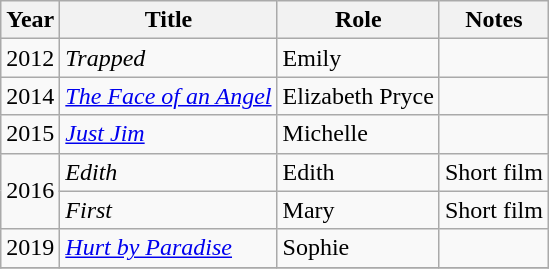<table class="wikitable sortable">
<tr>
<th>Year</th>
<th>Title</th>
<th>Role</th>
<th class="unsortable">Notes</th>
</tr>
<tr>
<td>2012</td>
<td><em>Trapped</em></td>
<td>Emily</td>
<td></td>
</tr>
<tr>
<td>2014</td>
<td><em><a href='#'>The Face of an Angel</a></em></td>
<td>Elizabeth Pryce</td>
<td></td>
</tr>
<tr>
<td>2015</td>
<td><em><a href='#'>Just Jim</a></em></td>
<td>Michelle</td>
<td></td>
</tr>
<tr>
<td rowspan="2">2016</td>
<td><em>Edith</em></td>
<td>Edith</td>
<td>Short film</td>
</tr>
<tr>
<td><em>First</em></td>
<td>Mary</td>
<td>Short film</td>
</tr>
<tr>
<td>2019</td>
<td><em><a href='#'>Hurt by Paradise</a></em></td>
<td>Sophie</td>
<td></td>
</tr>
<tr>
</tr>
</table>
